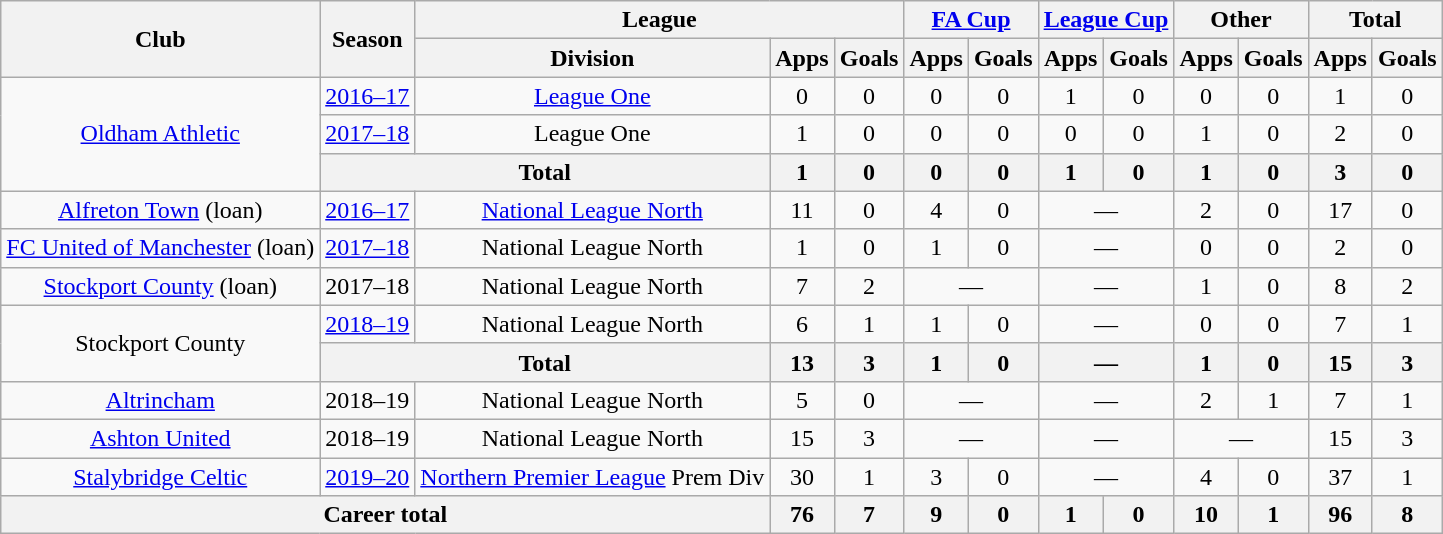<table class="wikitable" style="text-align:center">
<tr>
<th rowspan="2">Club</th>
<th rowspan="2">Season</th>
<th colspan="3">League</th>
<th colspan="2"><a href='#'>FA Cup</a></th>
<th colspan="2"><a href='#'>League Cup</a></th>
<th colspan="2">Other</th>
<th colspan="2">Total</th>
</tr>
<tr>
<th>Division</th>
<th>Apps</th>
<th>Goals</th>
<th>Apps</th>
<th>Goals</th>
<th>Apps</th>
<th>Goals</th>
<th>Apps</th>
<th>Goals</th>
<th>Apps</th>
<th>Goals</th>
</tr>
<tr>
<td rowspan="3"><a href='#'>Oldham Athletic</a></td>
<td><a href='#'>2016–17</a></td>
<td><a href='#'>League One</a></td>
<td>0</td>
<td>0</td>
<td>0</td>
<td>0</td>
<td>1</td>
<td>0</td>
<td>0</td>
<td>0</td>
<td>1</td>
<td>0</td>
</tr>
<tr>
<td><a href='#'>2017–18</a></td>
<td>League One</td>
<td>1</td>
<td>0</td>
<td>0</td>
<td>0</td>
<td>0</td>
<td>0</td>
<td>1</td>
<td>0</td>
<td>2</td>
<td>0</td>
</tr>
<tr>
<th colspan="2">Total</th>
<th>1</th>
<th>0</th>
<th>0</th>
<th>0</th>
<th>1</th>
<th>0</th>
<th>1</th>
<th>0</th>
<th>3</th>
<th>0</th>
</tr>
<tr>
<td><a href='#'>Alfreton Town</a> (loan)</td>
<td><a href='#'>2016–17</a></td>
<td><a href='#'>National League North</a></td>
<td>11</td>
<td>0</td>
<td>4</td>
<td>0</td>
<td colspan="2">—</td>
<td>2</td>
<td>0</td>
<td>17</td>
<td>0</td>
</tr>
<tr>
<td><a href='#'>FC United of Manchester</a> (loan)</td>
<td><a href='#'>2017–18</a></td>
<td>National League North</td>
<td>1</td>
<td>0</td>
<td>1</td>
<td>0</td>
<td colspan="2">—</td>
<td>0</td>
<td>0</td>
<td>2</td>
<td>0</td>
</tr>
<tr>
<td><a href='#'>Stockport County</a> (loan)</td>
<td>2017–18</td>
<td>National League North</td>
<td>7</td>
<td>2</td>
<td colspan="2">—</td>
<td colspan="2">—</td>
<td>1</td>
<td>0</td>
<td>8</td>
<td>2</td>
</tr>
<tr>
<td rowspan="2">Stockport County</td>
<td><a href='#'>2018–19</a></td>
<td>National League North</td>
<td>6</td>
<td>1</td>
<td>1</td>
<td>0</td>
<td colspan="2">—</td>
<td>0</td>
<td>0</td>
<td>7</td>
<td>1</td>
</tr>
<tr>
<th colspan="2">Total</th>
<th>13</th>
<th>3</th>
<th>1</th>
<th>0</th>
<th colspan="2">—</th>
<th>1</th>
<th>0</th>
<th>15</th>
<th>3</th>
</tr>
<tr>
<td><a href='#'>Altrincham</a></td>
<td>2018–19</td>
<td>National League North</td>
<td>5</td>
<td>0</td>
<td colspan="2">—</td>
<td colspan="2">—</td>
<td>2</td>
<td>1</td>
<td>7</td>
<td>1</td>
</tr>
<tr>
<td><a href='#'>Ashton United</a></td>
<td>2018–19</td>
<td>National League North</td>
<td>15</td>
<td>3</td>
<td colspan="2">—</td>
<td colspan="2">—</td>
<td colspan="2">—</td>
<td>15</td>
<td>3</td>
</tr>
<tr>
<td><a href='#'>Stalybridge Celtic</a></td>
<td><a href='#'>2019–20</a></td>
<td><a href='#'>Northern Premier League</a> Prem Div</td>
<td>30</td>
<td>1</td>
<td>3</td>
<td>0</td>
<td colspan="2">—</td>
<td>4</td>
<td>0</td>
<td>37</td>
<td>1</td>
</tr>
<tr>
<th colspan="3">Career total</th>
<th>76</th>
<th>7</th>
<th>9</th>
<th>0</th>
<th>1</th>
<th>0</th>
<th>10</th>
<th>1</th>
<th>96</th>
<th>8</th>
</tr>
</table>
